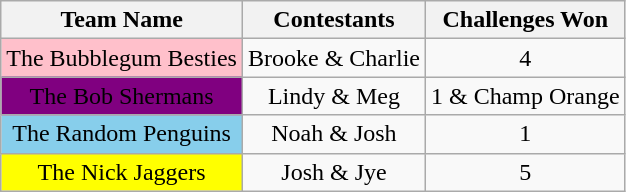<table class="wikitable" style="text-align:center">
<tr valign="top">
<th>Team Name</th>
<th>Contestants</th>
<th>Challenges Won</th>
</tr>
<tr>
<td bgcolor="pink">The Bubblegum Besties</td>
<td>Brooke & Charlie</td>
<td>4</td>
</tr>
<tr>
<td bgcolor="purple">The Bob Shermans</td>
<td>Lindy & Meg</td>
<td>1 & Champ Orange</td>
</tr>
<tr>
<td bgcolor="skyblue">The Random Penguins</td>
<td>Noah & Josh</td>
<td>1</td>
</tr>
<tr>
<td bgcolor="yellow">The Nick Jaggers</td>
<td>Josh & Jye</td>
<td>5</td>
</tr>
</table>
